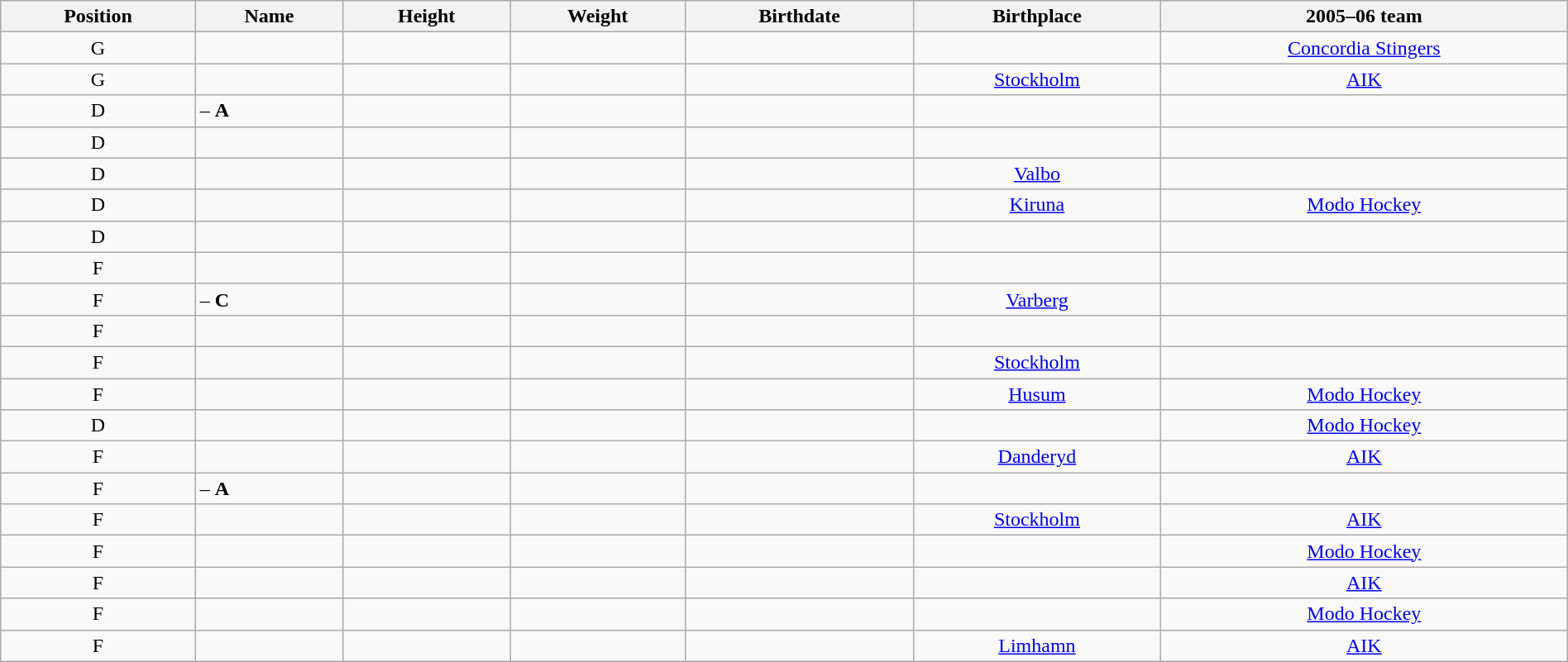<table width="100%" class="wikitable sortable" style="text-align:center;">
<tr>
<th>Position</th>
<th>Name</th>
<th>Height</th>
<th>Weight</th>
<th>Birthdate</th>
<th>Birthplace</th>
<th>2005–06 team</th>
</tr>
<tr>
<td>G</td>
<td style="text-align:left;"></td>
<td></td>
<td></td>
<td style="text-align:right;"></td>
<td></td>
<td><a href='#'>Concordia Stingers</a></td>
</tr>
<tr>
<td>G</td>
<td style="text-align:left;"></td>
<td></td>
<td></td>
<td style="text-align:right;"></td>
<td><a href='#'>Stockholm</a></td>
<td><a href='#'>AIK</a></td>
</tr>
<tr>
<td>D</td>
<td style="text-align:left;"> – <strong>A</strong></td>
<td></td>
<td></td>
<td style="text-align:right;"></td>
<td></td>
<td></td>
</tr>
<tr>
<td>D</td>
<td style="text-align:left;"></td>
<td></td>
<td></td>
<td style="text-align:right;"></td>
<td></td>
<td></td>
</tr>
<tr>
<td>D</td>
<td style="text-align:left;"></td>
<td></td>
<td></td>
<td style="text-align:right;"></td>
<td><a href='#'>Valbo</a></td>
<td></td>
</tr>
<tr>
<td>D</td>
<td style="text-align:left;"></td>
<td></td>
<td></td>
<td style="text-align:right;"></td>
<td><a href='#'>Kiruna</a></td>
<td><a href='#'>Modo Hockey</a></td>
</tr>
<tr>
<td>D</td>
<td style="text-align:left;"></td>
<td></td>
<td></td>
<td style="text-align:right;"></td>
<td></td>
<td></td>
</tr>
<tr>
<td>F</td>
<td style="text-align:left;"></td>
<td></td>
<td></td>
<td style="text-align:right;"></td>
<td></td>
<td></td>
</tr>
<tr>
<td>F</td>
<td style="text-align:left;"> – <strong>C</strong></td>
<td></td>
<td></td>
<td style="text-align:right;"></td>
<td><a href='#'>Varberg</a></td>
<td></td>
</tr>
<tr>
<td>F</td>
<td style="text-align:left;"></td>
<td></td>
<td></td>
<td style="text-align:right;"></td>
<td></td>
<td></td>
</tr>
<tr>
<td>F</td>
<td style="text-align:left;"></td>
<td></td>
<td></td>
<td style="text-align:right;"></td>
<td><a href='#'>Stockholm</a></td>
<td></td>
</tr>
<tr>
<td>F</td>
<td style="text-align:left;"></td>
<td></td>
<td></td>
<td style="text-align:right;"></td>
<td><a href='#'>Husum</a></td>
<td><a href='#'>Modo Hockey</a></td>
</tr>
<tr>
<td>D</td>
<td style="text-align:left;"></td>
<td></td>
<td></td>
<td style="text-align:right;"></td>
<td></td>
<td><a href='#'>Modo Hockey</a></td>
</tr>
<tr>
<td>F</td>
<td style="text-align:left;"></td>
<td></td>
<td></td>
<td style="text-align:right;"></td>
<td><a href='#'>Danderyd</a></td>
<td><a href='#'>AIK</a></td>
</tr>
<tr>
<td>F</td>
<td style="text-align:left;"> – <strong>A</strong></td>
<td></td>
<td></td>
<td style="text-align:right;"></td>
<td></td>
<td></td>
</tr>
<tr>
<td>F</td>
<td style="text-align:left;"></td>
<td></td>
<td></td>
<td style="text-align:right;"></td>
<td><a href='#'>Stockholm</a></td>
<td><a href='#'>AIK</a></td>
</tr>
<tr>
<td>F</td>
<td style="text-align:left;"></td>
<td></td>
<td></td>
<td style="text-align:right;"></td>
<td></td>
<td><a href='#'>Modo Hockey</a></td>
</tr>
<tr>
<td>F</td>
<td style="text-align:left;"></td>
<td></td>
<td></td>
<td style="text-align:right;"></td>
<td></td>
<td><a href='#'>AIK</a></td>
</tr>
<tr>
<td>F</td>
<td style="text-align:left;"></td>
<td></td>
<td></td>
<td style="text-align:right;"></td>
<td></td>
<td><a href='#'>Modo Hockey</a></td>
</tr>
<tr>
<td>F</td>
<td style="text-align:left;"></td>
<td></td>
<td></td>
<td style="text-align:right;"></td>
<td><a href='#'>Limhamn</a></td>
<td><a href='#'>AIK</a></td>
</tr>
</table>
